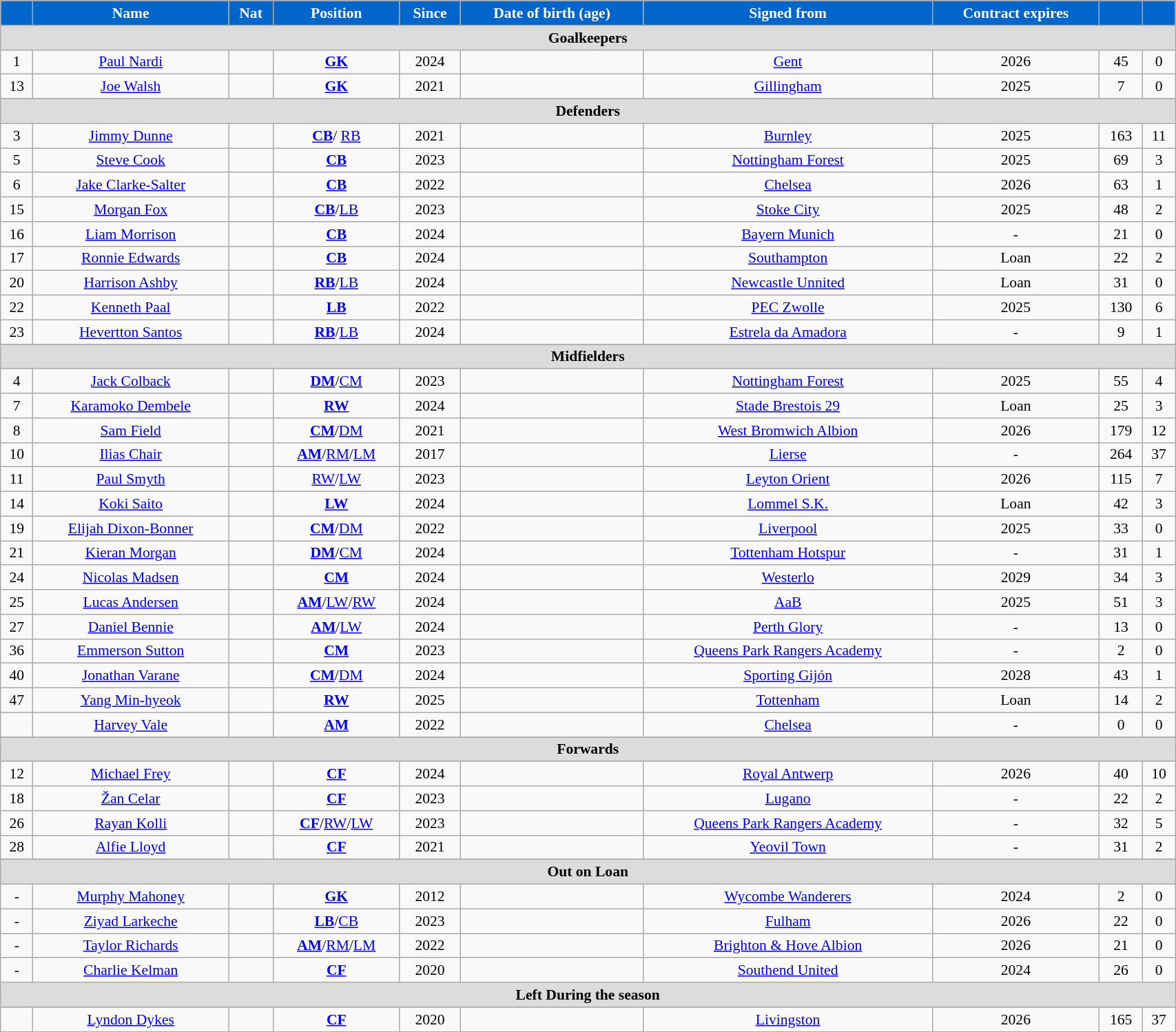<table class="wikitable" style="text-align:center; font-size:90%; width:90%;">
<tr>
<th style="background:#0066CC; color:#FFFFFF; text-align:center;"></th>
<th style="background:#0066CC; color:#FFFFFF; text-align:center;">Name</th>
<th style="background:#0066CC; color:#FFFFFF; text-align:center;">Nat</th>
<th style="background:#0066CC; color:#FFFFFF; text-align:center;">Position</th>
<th style="background:#0066CC; color:#FFFFFF; text-align:center;">Since</th>
<th style="background:#0066CC; color:#FFFFFF; text-align:center;">Date of birth (age)</th>
<th style="background:#0066CC; color:#FFFFFF; text-align:center;">Signed from</th>
<th style="background:#0066CC; color:#FFFFFF; text-align:center;">Contract expires</th>
<th style="background:#0066CC; color:#FFFFFF; text-align:center;"></th>
<th style="background:#0066CC; color:#FFFFFF; text-align:center;"></th>
</tr>
<tr>
<th colspan="10" style="background:#dcdcdc; text-align:center;">Goalkeepers</th>
</tr>
<tr>
<td>1</td>
<td><a href='#'>Paul Nardi</a></td>
<td></td>
<td><strong><a href='#'>GK</a></strong></td>
<td>2024</td>
<td></td>
<td> <a href='#'>Gent</a></td>
<td>2026</td>
<td>45</td>
<td>0</td>
</tr>
<tr>
<td>13</td>
<td><a href='#'>Joe Walsh</a></td>
<td></td>
<td><strong><a href='#'>GK</a></strong></td>
<td>2021</td>
<td></td>
<td> <a href='#'>Gillingham</a></td>
<td>2025</td>
<td>7</td>
<td>0</td>
</tr>
<tr>
</tr>
<tr>
<th colspan="10" style="background:#dcdcdc; text-align:center;">Defenders</th>
</tr>
<tr>
<td>3</td>
<td><a href='#'>Jimmy Dunne</a></td>
<td></td>
<td><strong><a href='#'>CB</a></strong>/ <a href='#'>RB</a></td>
<td>2021</td>
<td></td>
<td> <a href='#'>Burnley</a></td>
<td>2025</td>
<td>163</td>
<td>11</td>
</tr>
<tr>
<td>5</td>
<td><a href='#'>Steve Cook</a></td>
<td></td>
<td><strong><a href='#'>CB</a></strong></td>
<td>2023</td>
<td></td>
<td> <a href='#'>Nottingham Forest</a></td>
<td>2025</td>
<td>69</td>
<td>3</td>
</tr>
<tr>
<td>6</td>
<td><a href='#'>Jake Clarke-Salter</a></td>
<td></td>
<td><strong><a href='#'>CB</a></strong></td>
<td>2022</td>
<td></td>
<td> <a href='#'>Chelsea</a></td>
<td>2026</td>
<td>63</td>
<td>1</td>
</tr>
<tr>
<td>15</td>
<td><a href='#'>Morgan Fox</a></td>
<td></td>
<td><strong><a href='#'>CB</a></strong>/<a href='#'>LB</a></td>
<td>2023</td>
<td></td>
<td> <a href='#'>Stoke City</a></td>
<td>2025</td>
<td>48</td>
<td>2</td>
</tr>
<tr>
<td>16</td>
<td><a href='#'>Liam Morrison</a></td>
<td></td>
<td><strong><a href='#'>CB</a></strong></td>
<td>2024</td>
<td></td>
<td> <a href='#'>Bayern Munich</a></td>
<td>-</td>
<td>21</td>
<td>0</td>
</tr>
<tr>
<td>17</td>
<td><a href='#'>Ronnie Edwards</a></td>
<td></td>
<td><strong><a href='#'>CB</a></strong></td>
<td>2024</td>
<td></td>
<td> <a href='#'>Southampton</a></td>
<td>Loan</td>
<td>22</td>
<td>2</td>
</tr>
<tr>
<td>20</td>
<td><a href='#'>Harrison Ashby</a></td>
<td></td>
<td><strong><a href='#'>RB</a></strong>/<a href='#'>LB</a></td>
<td>2024</td>
<td></td>
<td> <a href='#'>Newcastle Unnited</a></td>
<td>Loan</td>
<td>31</td>
<td>0</td>
</tr>
<tr>
<td>22</td>
<td><a href='#'>Kenneth Paal</a></td>
<td></td>
<td><strong><a href='#'>LB</a></strong></td>
<td>2022</td>
<td></td>
<td> <a href='#'>PEC Zwolle</a></td>
<td>2025</td>
<td>130</td>
<td>6</td>
</tr>
<tr>
<td>23</td>
<td><a href='#'>Hevertton Santos</a></td>
<td></td>
<td><strong><a href='#'>RB</a></strong>/<a href='#'>LB</a></td>
<td>2024</td>
<td></td>
<td> <a href='#'>Estrela da Amadora</a></td>
<td>-</td>
<td>9</td>
<td>1</td>
</tr>
<tr>
</tr>
<tr>
<th colspan="10" style="background:#dcdcdc; text-align:center;">Midfielders</th>
</tr>
<tr>
<td>4</td>
<td><a href='#'>Jack Colback</a></td>
<td></td>
<td><strong><a href='#'>DM</a></strong>/<a href='#'>CM</a></td>
<td>2023</td>
<td></td>
<td> <a href='#'>Nottingham Forest</a></td>
<td>2025</td>
<td>55</td>
<td>4</td>
</tr>
<tr>
<td>7</td>
<td><a href='#'>Karamoko Dembele</a></td>
<td></td>
<td><strong><a href='#'>RW</a></strong></td>
<td>2024</td>
<td></td>
<td> <a href='#'>Stade Brestois 29</a></td>
<td>Loan</td>
<td>25</td>
<td>3</td>
</tr>
<tr>
<td>8</td>
<td><a href='#'>Sam Field</a></td>
<td></td>
<td><strong><a href='#'>CM</a></strong>/<a href='#'>DM</a></td>
<td>2021</td>
<td></td>
<td> <a href='#'>West Bromwich Albion</a></td>
<td>2026</td>
<td>179</td>
<td>12</td>
</tr>
<tr>
<td>10</td>
<td><a href='#'>Ilias Chair</a></td>
<td></td>
<td><strong><a href='#'>AM</a></strong>/<a href='#'>RM</a>/<a href='#'>LM</a></td>
<td>2017</td>
<td></td>
<td> <a href='#'>Lierse</a></td>
<td>-</td>
<td>264</td>
<td>37</td>
</tr>
<tr>
<td>11</td>
<td><a href='#'>Paul Smyth</a></td>
<td></td>
<td><a href='#'>RW</a>/<a href='#'>LW</a></td>
<td>2023</td>
<td></td>
<td> <a href='#'>Leyton Orient</a></td>
<td>2026</td>
<td>115</td>
<td>7</td>
</tr>
<tr>
<td>14</td>
<td><a href='#'>Koki Saito</a></td>
<td></td>
<td><strong><a href='#'>LW</a></strong></td>
<td>2024</td>
<td></td>
<td> <a href='#'>Lommel S.K.</a></td>
<td>Loan</td>
<td>42</td>
<td>3</td>
</tr>
<tr>
<td>19</td>
<td><a href='#'>Elijah Dixon-Bonner</a></td>
<td></td>
<td><strong><a href='#'>CM</a></strong>/<a href='#'>DM</a></td>
<td>2022</td>
<td></td>
<td> <a href='#'>Liverpool</a></td>
<td>2025</td>
<td>33</td>
<td>0</td>
</tr>
<tr>
<td>21</td>
<td><a href='#'>Kieran Morgan</a></td>
<td></td>
<td><strong><a href='#'>DM</a></strong>/<a href='#'>CM</a></td>
<td>2024</td>
<td></td>
<td> <a href='#'>Tottenham Hotspur</a></td>
<td>-</td>
<td>31</td>
<td>1</td>
</tr>
<tr>
<td>24</td>
<td><a href='#'>Nicolas Madsen</a></td>
<td></td>
<td><strong><a href='#'>CM</a></strong></td>
<td>2024</td>
<td></td>
<td> <a href='#'>Westerlo</a></td>
<td>2029</td>
<td>34</td>
<td>3</td>
</tr>
<tr>
<td>25</td>
<td><a href='#'>Lucas Andersen</a></td>
<td></td>
<td><strong><a href='#'>AM</a></strong>/<a href='#'>LW</a>/<a href='#'>RW</a></td>
<td>2024</td>
<td></td>
<td> <a href='#'>AaB</a></td>
<td>2025</td>
<td>51</td>
<td>3</td>
</tr>
<tr>
<td>27</td>
<td><a href='#'>Daniel Bennie</a></td>
<td></td>
<td><strong><a href='#'>AM</a></strong>/<a href='#'>LW</a></td>
<td>2024</td>
<td></td>
<td> <a href='#'>Perth Glory</a></td>
<td>-</td>
<td>13</td>
<td>0</td>
</tr>
<tr>
<td>36</td>
<td><a href='#'>Emmerson Sutton</a></td>
<td></td>
<td><strong><a href='#'>CM</a></strong></td>
<td>2023</td>
<td></td>
<td> <a href='#'>Queens Park Rangers Academy</a></td>
<td>-</td>
<td>2</td>
<td>0</td>
</tr>
<tr>
<td>40</td>
<td><a href='#'>Jonathan Varane</a></td>
<td></td>
<td><strong><a href='#'>CM</a></strong>/<a href='#'>DM</a></td>
<td>2024</td>
<td></td>
<td> <a href='#'>Sporting Gijón</a></td>
<td>2028</td>
<td>43</td>
<td>1</td>
</tr>
<tr>
<td>47</td>
<td><a href='#'>Yang Min-hyeok</a></td>
<td></td>
<td><strong><a href='#'>RW</a></strong></td>
<td>2025</td>
<td></td>
<td> <a href='#'>Tottenham</a></td>
<td>Loan</td>
<td>14</td>
<td>2</td>
</tr>
<tr>
<td></td>
<td><a href='#'>Harvey Vale</a></td>
<td></td>
<td><strong><a href='#'>AM</a></strong></td>
<td>2022</td>
<td></td>
<td> <a href='#'>Chelsea</a></td>
<td>-</td>
<td>0</td>
<td>0</td>
</tr>
<tr>
</tr>
<tr>
<th colspan="10" style="background:#dcdcdc; text-align:center;">Forwards</th>
</tr>
<tr>
<td>12</td>
<td><a href='#'>Michael Frey</a></td>
<td></td>
<td><strong><a href='#'>CF</a></strong></td>
<td>2024</td>
<td></td>
<td> <a href='#'>Royal Antwerp</a></td>
<td>2026</td>
<td>40</td>
<td>10</td>
</tr>
<tr>
<td>18</td>
<td><a href='#'>Žan Celar</a></td>
<td></td>
<td><strong><a href='#'>CF</a></strong></td>
<td>2023</td>
<td></td>
<td> <a href='#'>Lugano</a></td>
<td>-</td>
<td>22</td>
<td>2</td>
</tr>
<tr>
<td>26</td>
<td><a href='#'>Rayan Kolli</a></td>
<td></td>
<td><strong><a href='#'>CF</a></strong>/<a href='#'>RW</a>/<a href='#'>LW</a></td>
<td>2023</td>
<td></td>
<td> <a href='#'>Queens Park Rangers Academy</a></td>
<td>-</td>
<td>32</td>
<td>5</td>
</tr>
<tr>
<td>28</td>
<td><a href='#'>Alfie Lloyd</a></td>
<td></td>
<td><strong><a href='#'>CF</a></strong></td>
<td>2021</td>
<td></td>
<td> <a href='#'>Yeovil Town</a></td>
<td>-</td>
<td>31</td>
<td>2</td>
</tr>
<tr>
</tr>
<tr>
<th colspan="10" style="background:#dcdcdc; text-align:center;">Out on Loan</th>
</tr>
<tr>
<td>-</td>
<td><a href='#'>Murphy Mahoney</a></td>
<td></td>
<td><strong><a href='#'>GK</a></strong></td>
<td>2012</td>
<td></td>
<td> <a href='#'>Wycombe Wanderers</a></td>
<td>2024</td>
<td>2</td>
<td>0</td>
</tr>
<tr>
<td>-</td>
<td><a href='#'>Ziyad Larkeche</a></td>
<td></td>
<td><strong><a href='#'>LB</a></strong>/<a href='#'>CB</a></td>
<td>2023</td>
<td></td>
<td> <a href='#'>Fulham</a></td>
<td>2026</td>
<td>22</td>
<td>0</td>
</tr>
<tr>
<td>-</td>
<td><a href='#'>Taylor Richards</a></td>
<td></td>
<td><strong><a href='#'>AM</a></strong>/<a href='#'>RM</a>/<a href='#'>LM</a></td>
<td>2022</td>
<td></td>
<td> <a href='#'>Brighton & Hove Albion</a></td>
<td>2026</td>
<td>21</td>
<td>0</td>
</tr>
<tr>
<td>-</td>
<td><a href='#'>Charlie Kelman</a></td>
<td></td>
<td><strong><a href='#'>CF</a></strong></td>
<td>2020</td>
<td></td>
<td> <a href='#'>Southend United</a></td>
<td>2024</td>
<td>26</td>
<td>0</td>
</tr>
<tr>
<th colspan="10" style="background:#dcdcdc; text-align:center;">Left During the season</th>
</tr>
<tr>
</tr>
<tr>
<td></td>
<td><a href='#'>Lyndon Dykes</a></td>
<td></td>
<td><strong><a href='#'>CF</a></strong></td>
<td>2020</td>
<td></td>
<td> <a href='#'>Livingston</a></td>
<td>2026</td>
<td>165</td>
<td>37</td>
</tr>
<tr>
</tr>
<tr>
</tr>
</table>
